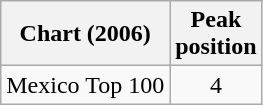<table class="wikitable">
<tr>
<th align="left">Chart (2006)</th>
<th align="left">Peak<br>position</th>
</tr>
<tr>
<td align="left">Mexico Top 100</td>
<td align="center">4</td>
</tr>
</table>
